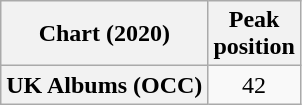<table class="wikitable plainrowheaders" style="text-align:center">
<tr>
<th scope="col">Chart (2020)</th>
<th scope="col">Peak<br>position</th>
</tr>
<tr>
<th scope="row">UK Albums (OCC)</th>
<td>42</td>
</tr>
</table>
